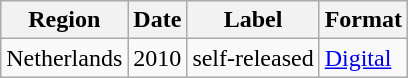<table class="wikitable">
<tr>
<th>Region</th>
<th>Date</th>
<th>Label</th>
<th>Format</th>
</tr>
<tr>
<td>Netherlands</td>
<td>2010</td>
<td>self-released</td>
<td><a href='#'>Digital</a></td>
</tr>
</table>
